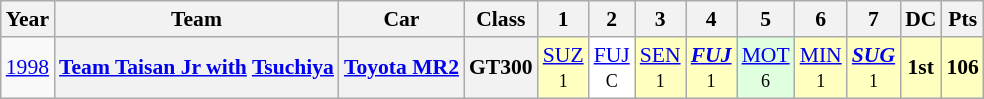<table class="wikitable" style="text-align:center; font-size:90%">
<tr>
<th>Year</th>
<th>Team</th>
<th>Car</th>
<th>Class</th>
<th>1</th>
<th>2</th>
<th>3</th>
<th>4</th>
<th>5</th>
<th>6</th>
<th>7</th>
<th>DC</th>
<th>Pts</th>
</tr>
<tr>
<td><a href='#'>1998</a></td>
<th><a href='#'>Team Taisan Jr with</a> <a href='#'>Tsuchiya</a></th>
<th><a href='#'>Toyota MR2</a></th>
<th>GT300</th>
<td style="background:#FFFFBF;"><a href='#'>SUZ</a><br><small>1</small></td>
<td style="background:#FFFFFF;"><a href='#'>FUJ</a><br><small>C</small></td>
<td style="background:#FFFFBF;"><a href='#'>SEN</a><br><small>1</small></td>
<td style="background:#FFFFBF;"><a href='#'><strong><em>FUJ</em></strong></a><br><small>1</small></td>
<td style="background:#DFFFDF;"><a href='#'>MOT</a><br><small>6</small></td>
<td style="background:#FFFFBF;"><a href='#'>MIN</a><br><small>1</small></td>
<td style="background:#FFFFBF;"><strong><em><a href='#'>SUG</a></em></strong><br><small>1</small></td>
<th style="background:#FFFFBF;">1st</th>
<th style="background:#FFFFBF;">106</th>
</tr>
</table>
